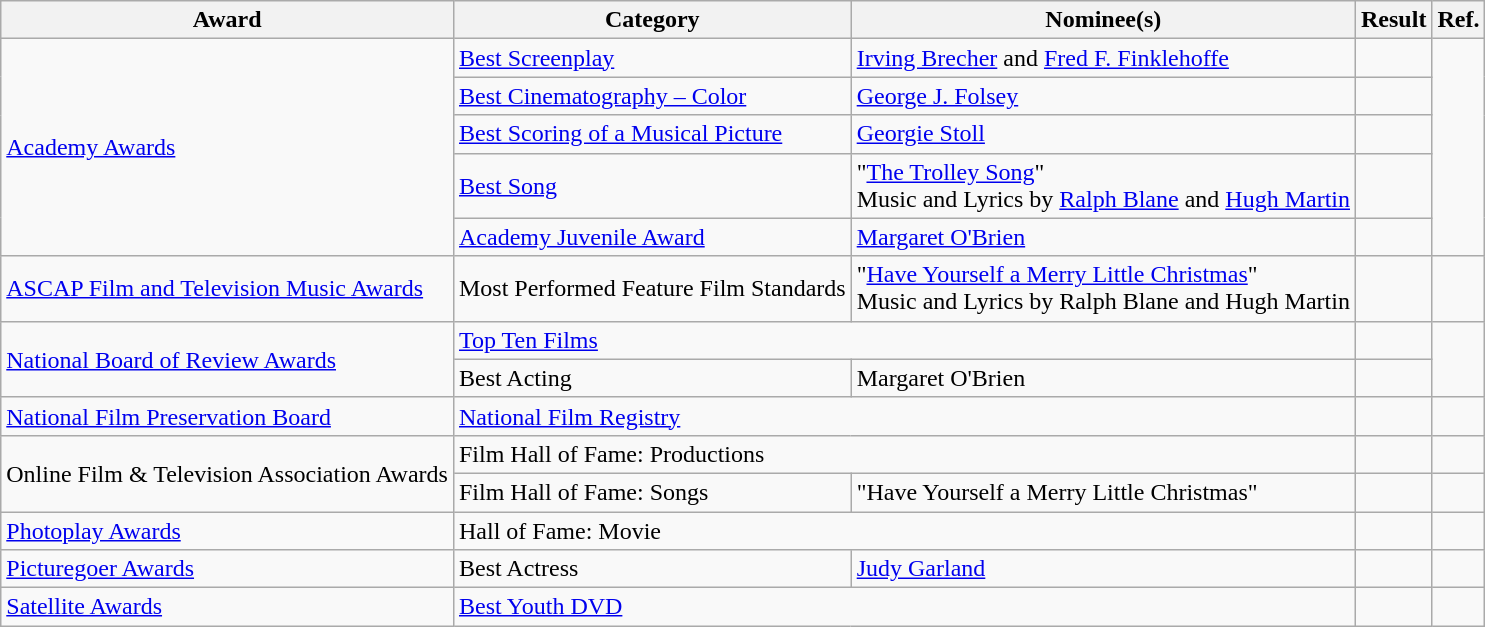<table class="wikitable plainrowheaders">
<tr>
<th>Award</th>
<th>Category</th>
<th>Nominee(s)</th>
<th>Result</th>
<th>Ref.</th>
</tr>
<tr>
<td rowspan="5"><a href='#'>Academy Awards</a></td>
<td><a href='#'>Best Screenplay</a></td>
<td><a href='#'>Irving Brecher</a> and <a href='#'>Fred F. Finklehoffe</a></td>
<td></td>
<td align="center" rowspan="5"></td>
</tr>
<tr>
<td><a href='#'>Best Cinematography – Color</a></td>
<td><a href='#'>George J. Folsey</a></td>
<td></td>
</tr>
<tr>
<td><a href='#'>Best Scoring of a Musical Picture</a></td>
<td><a href='#'>Georgie Stoll</a></td>
<td></td>
</tr>
<tr>
<td><a href='#'>Best Song</a></td>
<td>"<a href='#'>The Trolley Song</a>" <br> Music and Lyrics by <a href='#'>Ralph Blane</a> and <a href='#'>Hugh Martin</a></td>
<td></td>
</tr>
<tr>
<td><a href='#'>Academy Juvenile Award</a></td>
<td><a href='#'>Margaret O'Brien</a></td>
<td></td>
</tr>
<tr>
<td><a href='#'>ASCAP Film and Television Music Awards</a></td>
<td>Most Performed Feature Film Standards</td>
<td>"<a href='#'>Have Yourself a Merry Little Christmas</a>" <br> Music and Lyrics by Ralph Blane and Hugh Martin</td>
<td></td>
<td align="center"></td>
</tr>
<tr>
<td rowspan="2"><a href='#'>National Board of Review Awards</a></td>
<td colspan="2"><a href='#'>Top Ten Films</a></td>
<td></td>
<td align="center" rowspan="2"></td>
</tr>
<tr>
<td>Best Acting</td>
<td>Margaret O'Brien</td>
<td></td>
</tr>
<tr>
<td><a href='#'>National Film Preservation Board</a></td>
<td colspan="2"><a href='#'>National Film Registry</a></td>
<td></td>
<td align="center"></td>
</tr>
<tr>
<td rowspan="2">Online Film & Television Association Awards</td>
<td colspan="2">Film Hall of Fame: Productions</td>
<td></td>
<td align="center"></td>
</tr>
<tr>
<td>Film Hall of Fame: Songs</td>
<td>"Have Yourself a Merry Little Christmas"</td>
<td></td>
<td align="center"></td>
</tr>
<tr>
<td><a href='#'>Photoplay Awards</a></td>
<td colspan="2">Hall of Fame: Movie</td>
<td></td>
<td align="center"></td>
</tr>
<tr>
<td><a href='#'>Picturegoer Awards</a></td>
<td>Best Actress</td>
<td><a href='#'>Judy Garland</a></td>
<td></td>
<td align="center"></td>
</tr>
<tr>
<td><a href='#'>Satellite Awards</a></td>
<td colspan="2"><a href='#'>Best Youth DVD</a></td>
<td></td>
<td align="center"></td>
</tr>
</table>
